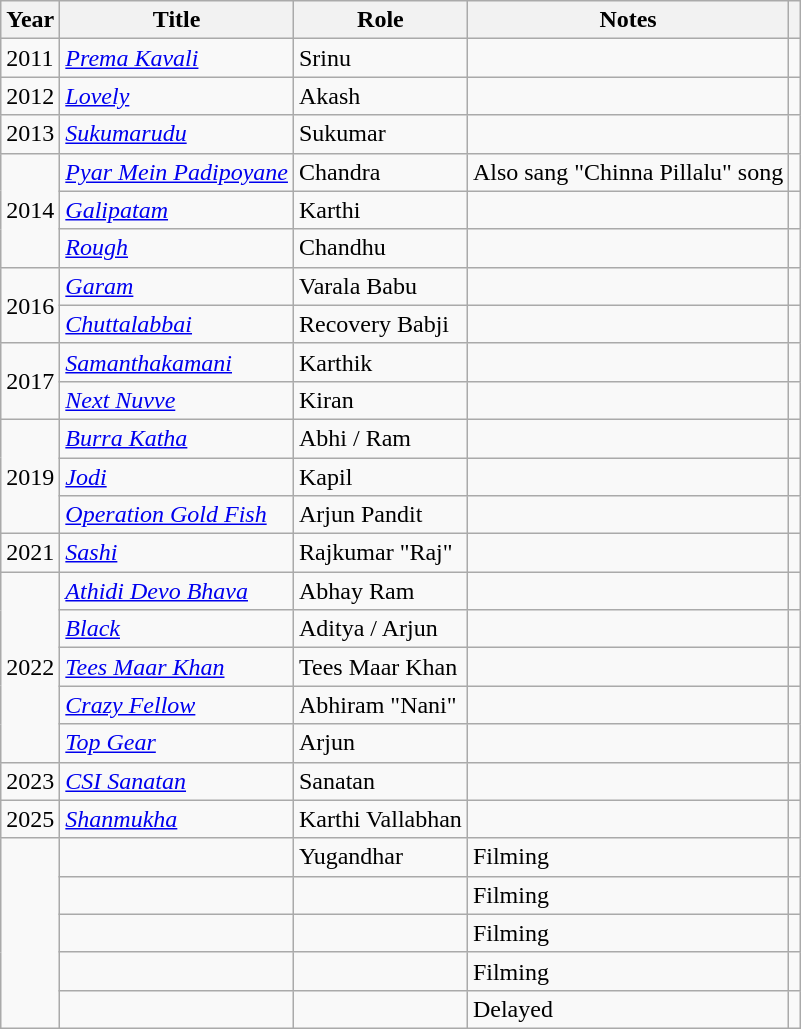<table class="wikitable sortable">
<tr>
<th>Year</th>
<th>Title</th>
<th>Role</th>
<th class="unsortable">Notes</th>
<th class="unsortable"></th>
</tr>
<tr>
<td>2011</td>
<td><em><a href='#'>Prema Kavali</a></em></td>
<td>Srinu</td>
<td></td>
<td></td>
</tr>
<tr>
<td>2012</td>
<td><em><a href='#'>Lovely</a></em></td>
<td>Akash</td>
<td></td>
<td></td>
</tr>
<tr>
<td>2013</td>
<td><em><a href='#'>Sukumarudu</a></em></td>
<td>Sukumar</td>
<td></td>
<td></td>
</tr>
<tr>
<td rowspan="3">2014</td>
<td><em><a href='#'>Pyar Mein Padipoyane</a></em></td>
<td>Chandra</td>
<td>Also sang "Chinna Pillalu" song</td>
<td></td>
</tr>
<tr>
<td><em><a href='#'>Galipatam</a></em></td>
<td>Karthi</td>
<td></td>
<td></td>
</tr>
<tr>
<td><em><a href='#'>Rough</a></em></td>
<td>Chandhu</td>
<td></td>
<td></td>
</tr>
<tr>
<td rowspan="2">2016</td>
<td><em><a href='#'>Garam</a></em></td>
<td>Varala Babu</td>
<td></td>
<td></td>
</tr>
<tr>
<td><em><a href='#'>Chuttalabbai</a></em></td>
<td>Recovery Babji</td>
<td></td>
<td></td>
</tr>
<tr>
<td rowspan="2">2017</td>
<td><em><a href='#'>Samanthakamani</a></em></td>
<td>Karthik</td>
<td></td>
<td></td>
</tr>
<tr>
<td><em><a href='#'>Next Nuvve</a></em></td>
<td>Kiran</td>
<td></td>
<td></td>
</tr>
<tr>
<td rowspan="3">2019</td>
<td><em><a href='#'>Burra Katha</a></em></td>
<td>Abhi / Ram</td>
<td></td>
<td></td>
</tr>
<tr>
<td><em><a href='#'>Jodi</a></em></td>
<td>Kapil</td>
<td></td>
<td></td>
</tr>
<tr>
<td><em><a href='#'>Operation Gold Fish</a></em></td>
<td>Arjun Pandit</td>
<td></td>
<td></td>
</tr>
<tr>
<td>2021</td>
<td><a href='#'><em>Sashi</em></a></td>
<td>Rajkumar "Raj"</td>
<td></td>
<td></td>
</tr>
<tr>
<td rowspan="5">2022</td>
<td><a href='#'><em>Athidi Devo Bhava</em></a></td>
<td>Abhay Ram</td>
<td></td>
<td></td>
</tr>
<tr>
<td><em><a href='#'>Black</a></em></td>
<td>Aditya / Arjun</td>
<td></td>
<td></td>
</tr>
<tr>
<td><em><a href='#'>Tees Maar Khan</a></em></td>
<td>Tees Maar Khan</td>
<td></td>
<td></td>
</tr>
<tr>
<td><em><a href='#'>Crazy Fellow</a></em></td>
<td>Abhiram "Nani"</td>
<td></td>
<td></td>
</tr>
<tr>
<td><em><a href='#'>Top Gear</a></em></td>
<td>Arjun</td>
<td></td>
<td></td>
</tr>
<tr>
<td rowspan="1">2023</td>
<td><em><a href='#'>CSI Sanatan</a></em></td>
<td>Sanatan</td>
<td></td>
<td></td>
</tr>
<tr>
<td>2025</td>
<td><em><a href='#'>Shanmukha</a></em></td>
<td>Karthi Vallabhan</td>
<td></td>
<td></td>
</tr>
<tr>
<td rowspan="6"></td>
<td></td>
<td>Yugandhar</td>
<td>Filming</td>
<td></td>
</tr>
<tr>
<td></td>
<td></td>
<td>Filming</td>
<td></td>
</tr>
<tr>
<td></td>
<td></td>
<td>Filming</td>
<td></td>
</tr>
<tr>
<td></td>
<td></td>
<td>Filming</td>
<td></td>
</tr>
<tr>
<td></td>
<td></td>
<td>Delayed</td>
<td></td>
</tr>
</table>
